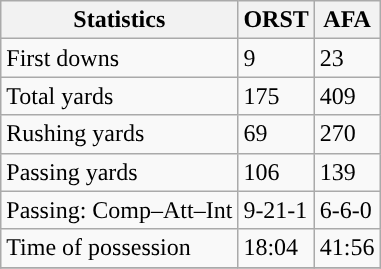<table class="wikitable" style="float: left;">
<tr>
<th>Statistics</th>
<th>ORST</th>
<th>AFA</th>
</tr>
<tr>
<td>First downs</td>
<td>9</td>
<td>23</td>
</tr>
<tr>
<td>Total yards</td>
<td>175</td>
<td>409</td>
</tr>
<tr>
<td>Rushing yards</td>
<td>69</td>
<td>270</td>
</tr>
<tr>
<td>Passing yards</td>
<td>106</td>
<td>139</td>
</tr>
<tr>
<td>Passing: Comp–Att–Int</td>
<td>9-21-1</td>
<td>6-6-0</td>
</tr>
<tr>
<td>Time of possession</td>
<td>18:04</td>
<td>41:56</td>
</tr>
<tr>
</tr>
</table>
